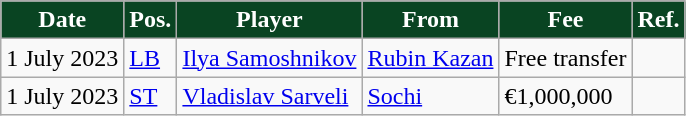<table class="wikitable plainrowheaders sortable">
<tr>
<th style="background:#094422; color:white; text-align:center;">Date</th>
<th style="background:#094422; color:white; text-align:center;">Pos.</th>
<th style="background:#094422; color:white; text-align:center;">Player</th>
<th style="background:#094422; color:white; text-align:center;">From</th>
<th style="background:#094422; color:white; text-align:center;">Fee</th>
<th style="background:#094422; color:white; text-align:center;">Ref.</th>
</tr>
<tr>
<td>1 July 2023</td>
<td><a href='#'>LB</a></td>
<td> <a href='#'>Ilya Samoshnikov</a></td>
<td> <a href='#'>Rubin Kazan</a></td>
<td>Free transfer</td>
<td></td>
</tr>
<tr>
<td>1 July 2023</td>
<td><a href='#'>ST</a></td>
<td> <a href='#'>Vladislav Sarveli</a></td>
<td> <a href='#'>Sochi</a></td>
<td>€1,000,000</td>
<td></td>
</tr>
</table>
